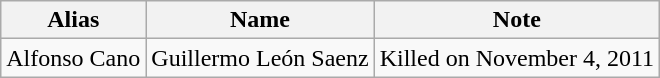<table class="wikitable">
<tr>
<th>Alias</th>
<th>Name</th>
<th>Note</th>
</tr>
<tr>
<td>Alfonso Cano</td>
<td>Guillermo León Saenz</td>
<td>Killed on November 4, 2011</td>
</tr>
</table>
